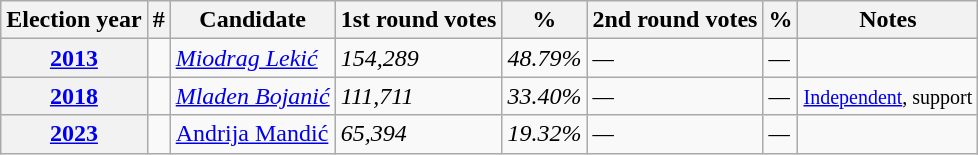<table class="wikitable">
<tr>
<th>Election year</th>
<th>#</th>
<th>Candidate</th>
<th>1st round votes</th>
<th>%</th>
<th>2nd round votes</th>
<th>%</th>
<th>Notes</th>
</tr>
<tr>
<th><a href='#'>2013</a></th>
<td></td>
<td><em><a href='#'>Miodrag Lekić</a></em></td>
<td><em>154,289</em></td>
<td><em>48.79%</em></td>
<td><em>—</em></td>
<td><em>—</em></td>
<td></td>
</tr>
<tr>
<th><a href='#'>2018</a></th>
<td></td>
<td><em><a href='#'>Mladen Bojanić</a></em></td>
<td><em>111,711</em></td>
<td><em>33.40%</em></td>
<td><em>—</em></td>
<td><em>—</em></td>
<td><small><a href='#'>Independent</a>, support</small></td>
</tr>
<tr>
<th><a href='#'>2023</a></th>
<td></td>
<td><a href='#'>Andrija Mandić</a></td>
<td><em>65,394</em></td>
<td><em>19.32%</em></td>
<td><em>—</em></td>
<td><em>—</em></td>
<td></td>
</tr>
</table>
